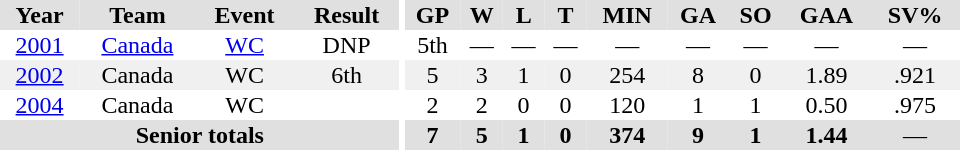<table border="0" cellpadding="1" cellspacing="0" ID="Table3" style="text-align:center; width:40em">
<tr ALIGN="center" bgcolor="#e0e0e0">
<th>Year</th>
<th>Team</th>
<th>Event</th>
<th>Result</th>
<th rowspan="99" bgcolor="#ffffff"></th>
<th>GP</th>
<th>W</th>
<th>L</th>
<th>T</th>
<th>MIN</th>
<th>GA</th>
<th>SO</th>
<th>GAA</th>
<th>SV%</th>
</tr>
<tr>
<td><a href='#'>2001</a></td>
<td><a href='#'>Canada</a></td>
<td><a href='#'>WC</a></td>
<td>DNP</td>
<td>5th</td>
<td>—</td>
<td>—</td>
<td>—</td>
<td>—</td>
<td>—</td>
<td>—</td>
<td>—</td>
<td>—</td>
</tr>
<tr bgcolor="#f0f0f0">
<td><a href='#'>2002</a></td>
<td>Canada</td>
<td>WC</td>
<td>6th</td>
<td>5</td>
<td>3</td>
<td>1</td>
<td>0</td>
<td>254</td>
<td>8</td>
<td>0</td>
<td>1.89</td>
<td>.921</td>
</tr>
<tr>
<td><a href='#'>2004</a></td>
<td>Canada</td>
<td>WC</td>
<td></td>
<td>2</td>
<td>2</td>
<td>0</td>
<td>0</td>
<td>120</td>
<td>1</td>
<td>1</td>
<td>0.50</td>
<td>.975</td>
</tr>
<tr bgcolor="#e0e0e0">
<th colspan="4">Senior totals</th>
<th>7</th>
<th>5</th>
<th>1</th>
<th>0</th>
<th>374</th>
<th>9</th>
<th>1</th>
<th>1.44</th>
<td>—</td>
</tr>
</table>
